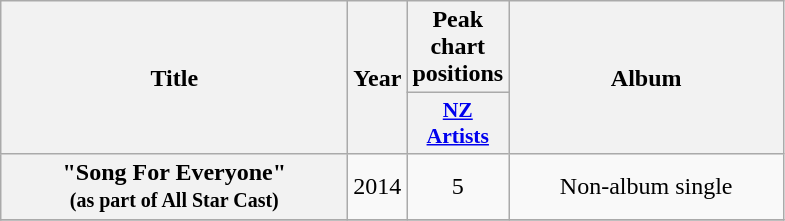<table class="wikitable plainrowheaders" style="text-align:center;">
<tr>
<th scope="col" rowspan="2" style="width:14em;">Title</th>
<th scope="col" rowspan="2" style="width:1em;">Year</th>
<th scope="col" colspan="1">Peak chart positions</th>
<th scope="col" rowspan="2" style="width:11em;">Album</th>
</tr>
<tr>
<th scope="col" style="width:3em;font-size:90%;"><a href='#'>NZ<br>Artists</a><br></th>
</tr>
<tr>
<th scope="row">"Song For Everyone"<br><small>(as part of All Star Cast)</small></th>
<td>2014</td>
<td>5</td>
<td>Non-album single</td>
</tr>
<tr>
</tr>
</table>
